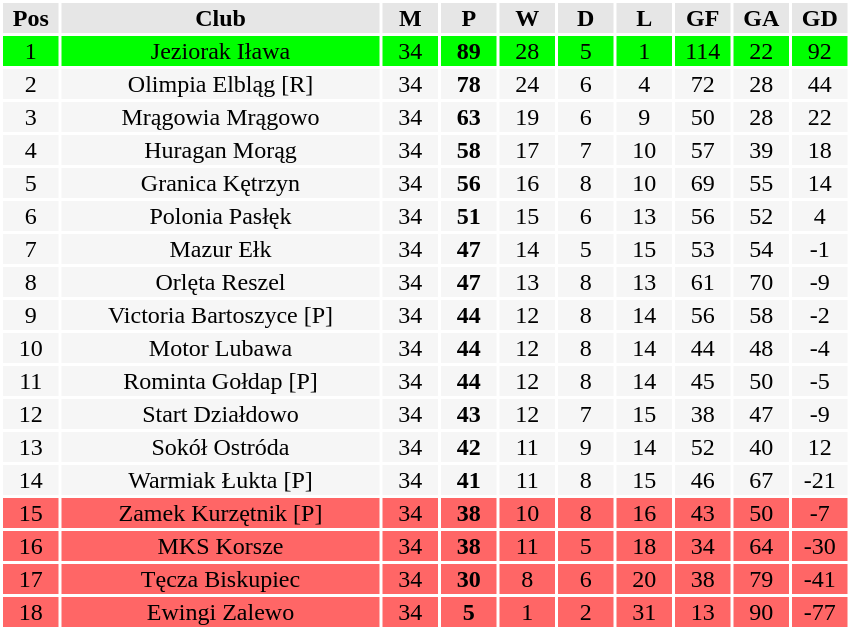<table class="toccolours" style="margin: 0;background:#ffffff;">
<tr bgcolor=#e6e6e6>
<th width=35px>Pos</th>
<th width=210px>Club</th>
<th width=35px>M</th>
<th width=35px>P</th>
<th width=35px>W</th>
<th width=35px>D</th>
<th width=35px>L</th>
<th width=35px>GF</th>
<th width=35px>GA</th>
<th width=35px>GD</th>
</tr>
<tr align=center bgcolor=#00FF00>
<td>1</td>
<td>Jeziorak Iława</td>
<td>34</td>
<td><strong>89</strong></td>
<td>28</td>
<td>5</td>
<td>1</td>
<td>114</td>
<td>22</td>
<td>92</td>
</tr>
<tr align=center bgcolor=#f6f6f6>
<td>2</td>
<td>Olimpia Elbląg [R]</td>
<td>34</td>
<td><strong>78</strong></td>
<td>24</td>
<td>6</td>
<td>4</td>
<td>72</td>
<td>28</td>
<td>44</td>
</tr>
<tr align=center bgcolor=#f6f6f6>
<td>3</td>
<td>Mrągowia Mrągowo</td>
<td>34</td>
<td><strong>63</strong></td>
<td>19</td>
<td>6</td>
<td>9</td>
<td>50</td>
<td>28</td>
<td>22</td>
</tr>
<tr align=center bgcolor=#f6f6f6>
<td>4</td>
<td>Huragan Morąg</td>
<td>34</td>
<td><strong>58</strong></td>
<td>17</td>
<td>7</td>
<td>10</td>
<td>57</td>
<td>39</td>
<td>18</td>
</tr>
<tr align=center bgcolor=#f6f6f6>
<td>5</td>
<td>Granica Kętrzyn</td>
<td>34</td>
<td><strong>56</strong></td>
<td>16</td>
<td>8</td>
<td>10</td>
<td>69</td>
<td>55</td>
<td>14</td>
</tr>
<tr align=center bgcolor=#f6f6f6>
<td>6</td>
<td>Polonia Pasłęk</td>
<td>34</td>
<td><strong>51</strong></td>
<td>15</td>
<td>6</td>
<td>13</td>
<td>56</td>
<td>52</td>
<td>4</td>
</tr>
<tr align=center bgcolor=#f6f6f6>
<td>7</td>
<td>Mazur Ełk</td>
<td>34</td>
<td><strong>47</strong></td>
<td>14</td>
<td>5</td>
<td>15</td>
<td>53</td>
<td>54</td>
<td>-1</td>
</tr>
<tr align=center bgcolor=#f6f6f6>
<td>8</td>
<td>Orlęta Reszel</td>
<td>34</td>
<td><strong>47</strong></td>
<td>13</td>
<td>8</td>
<td>13</td>
<td>61</td>
<td>70</td>
<td>-9</td>
</tr>
<tr align=center bgcolor=#f6f6f6>
<td>9</td>
<td>Victoria Bartoszyce [P]</td>
<td>34</td>
<td><strong>44</strong></td>
<td>12</td>
<td>8</td>
<td>14</td>
<td>56</td>
<td>58</td>
<td>-2</td>
</tr>
<tr align=center bgcolor=#f6f6f6>
<td>10</td>
<td>Motor Lubawa</td>
<td>34</td>
<td><strong>44</strong></td>
<td>12</td>
<td>8</td>
<td>14</td>
<td>44</td>
<td>48</td>
<td>-4</td>
</tr>
<tr align=center bgcolor=#f6f6f6>
<td>11</td>
<td>Rominta Gołdap [P]</td>
<td>34</td>
<td><strong>44</strong></td>
<td>12</td>
<td>8</td>
<td>14</td>
<td>45</td>
<td>50</td>
<td>-5</td>
</tr>
<tr align=center bgcolor=#f6f6f6>
<td>12</td>
<td>Start Działdowo</td>
<td>34</td>
<td><strong>43</strong></td>
<td>12</td>
<td>7</td>
<td>15</td>
<td>38</td>
<td>47</td>
<td>-9</td>
</tr>
<tr align=center bgcolor=#f6f6f6>
<td>13</td>
<td>Sokół Ostróda</td>
<td>34</td>
<td><strong>42</strong></td>
<td>11</td>
<td>9</td>
<td>14</td>
<td>52</td>
<td>40</td>
<td>12</td>
</tr>
<tr align=center bgcolor=#f6f6f6>
<td>14</td>
<td>Warmiak Łukta [P]</td>
<td>34</td>
<td><strong>41</strong></td>
<td>11</td>
<td>8</td>
<td>15</td>
<td>46</td>
<td>67</td>
<td>-21</td>
</tr>
<tr align=center bgcolor=#ff6666>
<td>15</td>
<td>Zamek Kurzętnik [P]</td>
<td>34</td>
<td><strong>38</strong></td>
<td>10</td>
<td>8</td>
<td>16</td>
<td>43</td>
<td>50</td>
<td>-7</td>
</tr>
<tr align=center bgcolor=#ff6666>
<td>16</td>
<td>MKS Korsze</td>
<td>34</td>
<td><strong>38</strong></td>
<td>11</td>
<td>5</td>
<td>18</td>
<td>34</td>
<td>64</td>
<td>-30</td>
</tr>
<tr align=center bgcolor=#ff6666>
<td>17</td>
<td>Tęcza Biskupiec</td>
<td>34</td>
<td><strong>30</strong></td>
<td>8</td>
<td>6</td>
<td>20</td>
<td>38</td>
<td>79</td>
<td>-41</td>
</tr>
<tr align=center bgcolor=#ff6666>
<td>18</td>
<td>Ewingi Zalewo</td>
<td>34</td>
<td><strong>5</strong></td>
<td>1</td>
<td>2</td>
<td>31</td>
<td>13</td>
<td>90</td>
<td>-77</td>
</tr>
</table>
